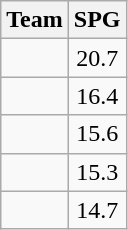<table class=wikitable>
<tr>
<th>Team</th>
<th>SPG</th>
</tr>
<tr>
<td></td>
<td align=center>20.7</td>
</tr>
<tr>
<td></td>
<td align=center>16.4</td>
</tr>
<tr>
<td></td>
<td align=center>15.6</td>
</tr>
<tr>
<td></td>
<td align=center>15.3</td>
</tr>
<tr>
<td></td>
<td align=center>14.7</td>
</tr>
</table>
